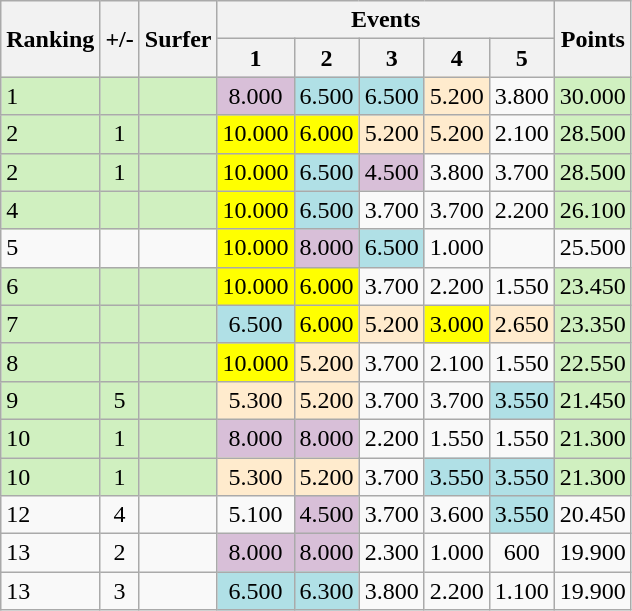<table class="wikitable" style="text-align: center;">
<tr>
<th rowspan="2">Ranking</th>
<th rowspan="2">+/-</th>
<th rowspan="2">Surfer</th>
<th colspan="5">Events</th>
<th rowspan="2">Points</th>
</tr>
<tr>
<th>1</th>
<th>2</th>
<th>3</th>
<th>4</th>
<th>5</th>
</tr>
<tr>
<td style="text-align:left" bgcolor=D0F0C0>1</td>
<td bgcolor=D0F0C0></td>
<td style="text-align:left" bgcolor=D0F0C0></td>
<td bgcolor=thistle><span>8.000</span></td>
<td bgcolor=#B0E0E6><span>6.500</span></td>
<td bgcolor=#B0E0E6><span>6.500</span></td>
<td bgcolor=ffebcd><span>5.200</span></td>
<td><span>3.800</span></td>
<td bgcolor=D0F0C0>30.000</td>
</tr>
<tr>
<td style="text-align:left" bgcolor=D0F0C0>2</td>
<td bgcolor=D0F0C0> 1</td>
<td style="text-align:left" bgcolor=D0F0C0></td>
<td bgcolor=yellow><span>10.000</span></td>
<td bgcolor=yellow><span>6.000</span></td>
<td bgcolor=ffebcd><span>5.200</span></td>
<td bgcolor=ffebcd><span>5.200</span></td>
<td><span>2.100</span></td>
<td bgcolor=D0F0C0>28.500</td>
</tr>
<tr>
<td style="text-align:left" bgcolor=D0F0C0>2</td>
<td bgcolor=D0F0C0> 1</td>
<td style="text-align:left" bgcolor=D0F0C0></td>
<td bgcolor=yellow><span>10.000</span></td>
<td bgcolor=#B0E0E6><span>6.500</span></td>
<td bgcolor=thistle><span>4.500</span></td>
<td><span>3.800</span></td>
<td><span>3.700</span></td>
<td bgcolor=D0F0C0>28.500</td>
</tr>
<tr>
<td style="text-align:left" bgcolor=D0F0C0>4</td>
<td bgcolor=D0F0C0></td>
<td style="text-align:left" bgcolor=D0F0C0></td>
<td bgcolor=yellow><span>10.000</span></td>
<td bgcolor=#B0E0E6><span>6.500</span></td>
<td><span>3.700</span></td>
<td><span>3.700</span></td>
<td><span>2.200</span></td>
<td bgcolor=D0F0C0>26.100</td>
</tr>
<tr>
<td align=left>5</td>
<td></td>
<td align=left></td>
<td bgcolor=yellow><span>10.000</span></td>
<td bgcolor=thistle><span>8.000</span></td>
<td bgcolor=#B0E0E6><span>6.500</span></td>
<td><span>1.000</span></td>
<td></td>
<td>25.500</td>
</tr>
<tr>
<td style="text-align:left" bgcolor=D0F0C0>6</td>
<td bgcolor=D0F0C0></td>
<td style="text-align:left" bgcolor=D0F0C0></td>
<td bgcolor=yellow><span>10.000</span></td>
<td bgcolor=yellow><span>6.000</span></td>
<td><span>3.700</span></td>
<td><span>2.200</span></td>
<td><span>1.550</span></td>
<td bgcolor=D0F0C0>23.450</td>
</tr>
<tr>
<td style="text-align:left" bgcolor=D0F0C0>7</td>
<td bgcolor=D0F0C0></td>
<td style="text-align:left" bgcolor=D0F0C0></td>
<td bgcolor=#B0E0E6><span>6.500</span></td>
<td bgcolor=yellow><span>6.000</span></td>
<td bgcolor=ffebcd><span>5.200</span></td>
<td bgcolor=yellow><span>3.000</span></td>
<td bgcolor=ffebcd><span>2.650</span></td>
<td bgcolor=D0F0C0>23.350</td>
</tr>
<tr>
<td style="text-align:left" bgcolor=D0F0C0>8</td>
<td bgcolor=D0F0C0></td>
<td style="text-align:left" bgcolor=D0F0C0></td>
<td bgcolor=yellow><span>10.000</span></td>
<td bgcolor=ffebcd><span>5.200</span></td>
<td><span>3.700</span></td>
<td><span>2.100</span></td>
<td><span>1.550</span></td>
<td bgcolor=D0F0C0>22.550</td>
</tr>
<tr>
<td style="text-align:left" bgcolor=D0F0C0>9</td>
<td bgcolor=D0F0C0> 5</td>
<td style="text-align:left" bgcolor=D0F0C0></td>
<td bgcolor=ffebcd><span>5.300</span></td>
<td bgcolor=ffebcd><span>5.200</span></td>
<td><span>3.700</span></td>
<td><span>3.700</span></td>
<td bgcolor=#B0E0E6><span>3.550</span></td>
<td bgcolor=D0F0C0>21.450</td>
</tr>
<tr>
<td style="text-align:left" bgcolor=D0F0C0>10</td>
<td bgcolor=D0F0C0> 1</td>
<td style="text-align:left" bgcolor=D0F0C0></td>
<td bgcolor=thistle><span>8.000</span></td>
<td bgcolor=thistle><span>8.000</span></td>
<td><span>2.200</span></td>
<td><span>1.550</span></td>
<td><span>1.550</span></td>
<td bgcolor=D0F0C0>21.300</td>
</tr>
<tr>
<td style="text-align:left" bgcolor=D0F0C0>10</td>
<td bgcolor=D0F0C0> 1</td>
<td style="text-align:left" bgcolor=D0F0C0></td>
<td bgcolor=ffebcd><span>5.300</span></td>
<td bgcolor=ffebcd><span>5.200</span></td>
<td><span>3.700</span></td>
<td bgcolor=#B0E0E6><span>3.550</span></td>
<td bgcolor=#B0E0E6><span>3.550</span></td>
<td bgcolor=D0F0C0>21.300</td>
</tr>
<tr>
<td align=left>12</td>
<td> 4</td>
<td align=left></td>
<td><span>5.100</span></td>
<td bgcolor=thistle><span>4.500</span></td>
<td><span>3.700</span></td>
<td><span>3.600</span></td>
<td bgcolor=#B0E0E6><span>3.550</span></td>
<td>20.450</td>
</tr>
<tr>
<td align=left>13</td>
<td> 2</td>
<td align=left></td>
<td bgcolor=thistle><span>8.000</span></td>
<td bgcolor=thistle><span>8.000</span></td>
<td><span>2.300</span></td>
<td><span>1.000</span></td>
<td><span>600</span></td>
<td>19.900</td>
</tr>
<tr>
<td align=left>13</td>
<td> 3</td>
<td align=left></td>
<td bgcolor=#B0E0E6><span>6.500</span></td>
<td bgcolor=#B0E0E6><span>6.300</span></td>
<td><span>3.800</span></td>
<td><span>2.200</span></td>
<td><span>1.100</span></td>
<td>19.900</td>
</tr>
</table>
